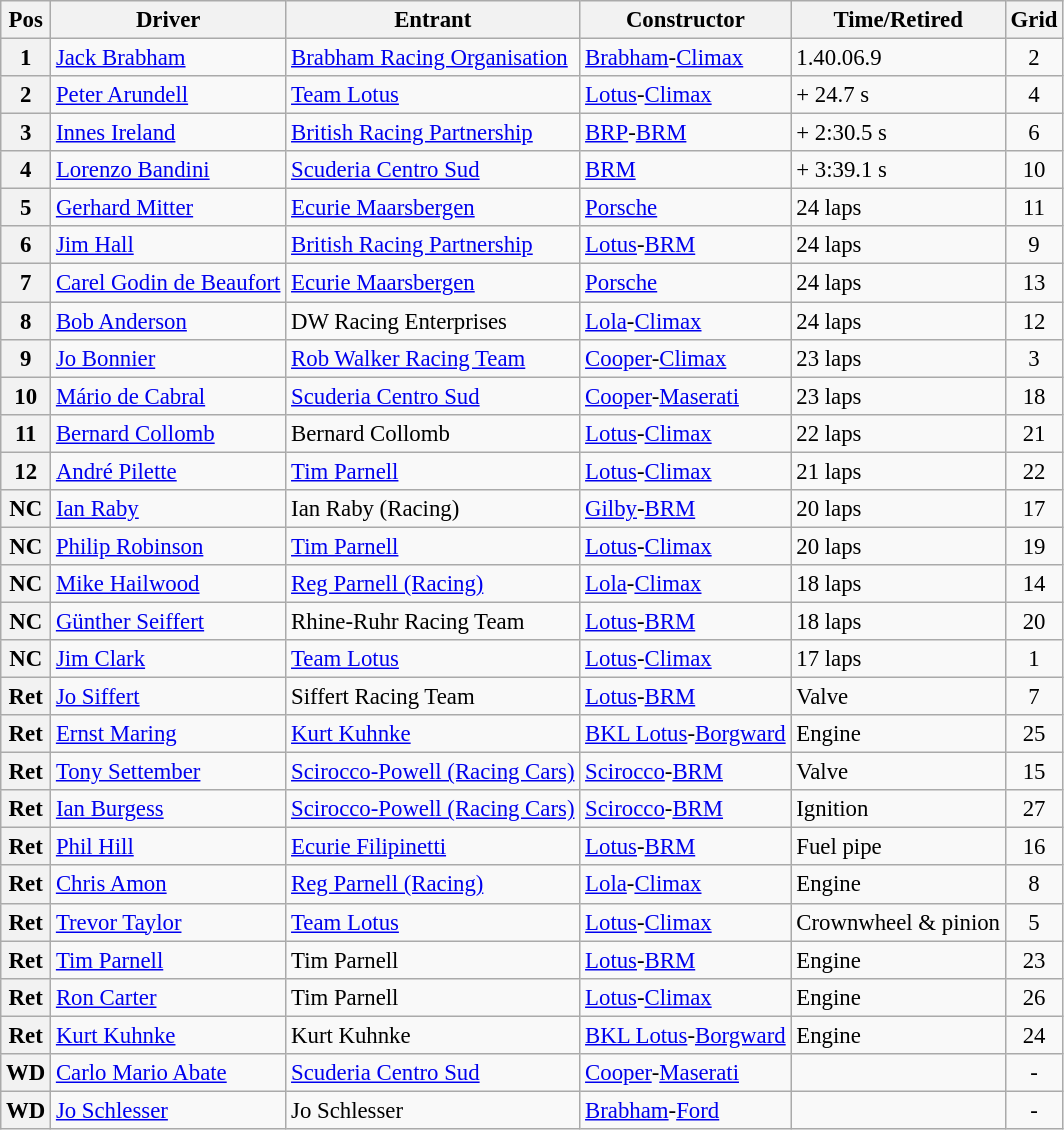<table class="wikitable" style="font-size: 95%;">
<tr>
<th>Pos</th>
<th>Driver</th>
<th>Entrant</th>
<th>Constructor</th>
<th>Time/Retired</th>
<th>Grid</th>
</tr>
<tr>
<th>1</th>
<td> <a href='#'>Jack Brabham</a></td>
<td><a href='#'>Brabham Racing Organisation</a></td>
<td><a href='#'>Brabham</a>-<a href='#'>Climax</a></td>
<td>1.40.06.9</td>
<td style="text-align:center">2</td>
</tr>
<tr>
<th>2</th>
<td> <a href='#'>Peter Arundell</a></td>
<td><a href='#'>Team Lotus</a></td>
<td><a href='#'>Lotus</a>-<a href='#'>Climax</a></td>
<td>+ 24.7 s</td>
<td style="text-align:center">4</td>
</tr>
<tr>
<th>3</th>
<td> <a href='#'>Innes Ireland</a></td>
<td><a href='#'>British Racing Partnership</a></td>
<td><a href='#'>BRP</a>-<a href='#'>BRM</a></td>
<td>+ 2:30.5 s</td>
<td style="text-align:center">6</td>
</tr>
<tr>
<th>4</th>
<td> <a href='#'>Lorenzo Bandini</a></td>
<td><a href='#'>Scuderia Centro Sud</a></td>
<td><a href='#'>BRM</a></td>
<td>+ 3:39.1 s</td>
<td style="text-align:center">10</td>
</tr>
<tr>
<th>5</th>
<td> <a href='#'>Gerhard Mitter</a></td>
<td><a href='#'>Ecurie Maarsbergen</a></td>
<td><a href='#'>Porsche</a></td>
<td>24 laps</td>
<td style="text-align:center">11</td>
</tr>
<tr>
<th>6</th>
<td> <a href='#'>Jim Hall</a></td>
<td><a href='#'>British Racing Partnership</a></td>
<td><a href='#'>Lotus</a>-<a href='#'>BRM</a></td>
<td>24 laps</td>
<td style="text-align:center">9</td>
</tr>
<tr>
<th>7</th>
<td> <a href='#'>Carel Godin de Beaufort</a></td>
<td><a href='#'>Ecurie Maarsbergen</a></td>
<td><a href='#'>Porsche</a></td>
<td>24 laps</td>
<td style="text-align:center">13</td>
</tr>
<tr>
<th>8</th>
<td> <a href='#'>Bob Anderson</a></td>
<td>DW Racing Enterprises</td>
<td><a href='#'>Lola</a>-<a href='#'>Climax</a></td>
<td>24 laps</td>
<td style="text-align:center">12</td>
</tr>
<tr>
<th>9</th>
<td> <a href='#'>Jo Bonnier</a></td>
<td><a href='#'>Rob Walker Racing Team</a></td>
<td><a href='#'>Cooper</a>-<a href='#'>Climax</a></td>
<td>23 laps</td>
<td style="text-align:center">3</td>
</tr>
<tr>
<th>10</th>
<td> <a href='#'>Mário de Cabral</a></td>
<td><a href='#'>Scuderia Centro Sud</a></td>
<td><a href='#'>Cooper</a>-<a href='#'>Maserati</a></td>
<td>23 laps</td>
<td style="text-align:center">18</td>
</tr>
<tr>
<th>11</th>
<td> <a href='#'>Bernard Collomb</a></td>
<td>Bernard Collomb</td>
<td><a href='#'>Lotus</a>-<a href='#'>Climax</a></td>
<td>22 laps</td>
<td style="text-align:center">21</td>
</tr>
<tr>
<th>12</th>
<td> <a href='#'>André Pilette</a></td>
<td><a href='#'>Tim Parnell</a></td>
<td><a href='#'>Lotus</a>-<a href='#'>Climax</a></td>
<td>21 laps</td>
<td style="text-align:center">22</td>
</tr>
<tr>
<th>NC</th>
<td> <a href='#'>Ian Raby</a></td>
<td>Ian Raby (Racing)</td>
<td><a href='#'>Gilby</a>-<a href='#'>BRM</a></td>
<td>20 laps</td>
<td style="text-align:center">17</td>
</tr>
<tr>
<th>NC</th>
<td> <a href='#'>Philip Robinson</a></td>
<td><a href='#'>Tim Parnell</a></td>
<td><a href='#'>Lotus</a>-<a href='#'>Climax</a></td>
<td>20 laps</td>
<td style="text-align:center">19</td>
</tr>
<tr>
<th>NC</th>
<td> <a href='#'>Mike Hailwood</a></td>
<td><a href='#'>Reg Parnell (Racing)</a></td>
<td><a href='#'>Lola</a>-<a href='#'>Climax</a></td>
<td>18 laps</td>
<td style="text-align:center">14</td>
</tr>
<tr>
<th>NC</th>
<td> <a href='#'>Günther Seiffert</a></td>
<td>Rhine-Ruhr Racing Team</td>
<td><a href='#'>Lotus</a>-<a href='#'>BRM</a></td>
<td>18 laps</td>
<td style="text-align:center">20</td>
</tr>
<tr>
<th>NC</th>
<td> <a href='#'>Jim Clark</a></td>
<td><a href='#'>Team Lotus</a></td>
<td><a href='#'>Lotus</a>-<a href='#'>Climax</a></td>
<td>17 laps</td>
<td style="text-align:center">1</td>
</tr>
<tr>
<th>Ret</th>
<td> <a href='#'>Jo Siffert</a></td>
<td>Siffert Racing Team</td>
<td><a href='#'>Lotus</a>-<a href='#'>BRM</a></td>
<td>Valve</td>
<td style="text-align:center">7</td>
</tr>
<tr>
<th>Ret</th>
<td> <a href='#'>Ernst Maring</a></td>
<td><a href='#'>Kurt Kuhnke</a></td>
<td><a href='#'>BKL Lotus</a>-<a href='#'>Borgward</a></td>
<td>Engine</td>
<td style="text-align:center">25</td>
</tr>
<tr>
<th>Ret</th>
<td> <a href='#'>Tony Settember</a></td>
<td><a href='#'>Scirocco-Powell (Racing Cars)</a></td>
<td><a href='#'>Scirocco</a>-<a href='#'>BRM</a></td>
<td>Valve</td>
<td style="text-align:center">15</td>
</tr>
<tr>
<th>Ret</th>
<td> <a href='#'>Ian Burgess</a></td>
<td><a href='#'>Scirocco-Powell (Racing Cars)</a></td>
<td><a href='#'>Scirocco</a>-<a href='#'>BRM</a></td>
<td>Ignition</td>
<td style="text-align:center">27</td>
</tr>
<tr>
<th>Ret</th>
<td> <a href='#'>Phil Hill</a></td>
<td><a href='#'>Ecurie Filipinetti</a></td>
<td><a href='#'>Lotus</a>-<a href='#'>BRM</a></td>
<td>Fuel pipe</td>
<td style="text-align:center">16</td>
</tr>
<tr>
<th>Ret</th>
<td> <a href='#'>Chris Amon</a></td>
<td><a href='#'>Reg Parnell (Racing)</a></td>
<td><a href='#'>Lola</a>-<a href='#'>Climax</a></td>
<td>Engine</td>
<td style="text-align:center">8</td>
</tr>
<tr>
<th>Ret</th>
<td> <a href='#'>Trevor Taylor</a></td>
<td><a href='#'>Team Lotus</a></td>
<td><a href='#'>Lotus</a>-<a href='#'>Climax</a></td>
<td>Crownwheel & pinion</td>
<td style="text-align:center">5</td>
</tr>
<tr>
<th>Ret</th>
<td> <a href='#'>Tim Parnell</a></td>
<td>Tim Parnell</td>
<td><a href='#'>Lotus</a>-<a href='#'>BRM</a></td>
<td>Engine</td>
<td style="text-align:center">23</td>
</tr>
<tr>
<th>Ret</th>
<td> <a href='#'>Ron Carter</a></td>
<td>Tim Parnell</td>
<td><a href='#'>Lotus</a>-<a href='#'>Climax</a></td>
<td>Engine</td>
<td style="text-align:center">26</td>
</tr>
<tr>
<th>Ret</th>
<td> <a href='#'>Kurt Kuhnke</a></td>
<td>Kurt Kuhnke</td>
<td><a href='#'>BKL Lotus</a>-<a href='#'>Borgward</a></td>
<td>Engine</td>
<td style="text-align:center">24</td>
</tr>
<tr>
<th>WD</th>
<td> <a href='#'>Carlo Mario Abate</a></td>
<td><a href='#'>Scuderia Centro Sud</a></td>
<td><a href='#'>Cooper</a>-<a href='#'>Maserati</a></td>
<td></td>
<td style="text-align:center">-</td>
</tr>
<tr>
<th>WD</th>
<td> <a href='#'>Jo Schlesser</a></td>
<td>Jo Schlesser</td>
<td><a href='#'>Brabham</a>-<a href='#'>Ford</a></td>
<td></td>
<td style="text-align:center">-</td>
</tr>
</table>
